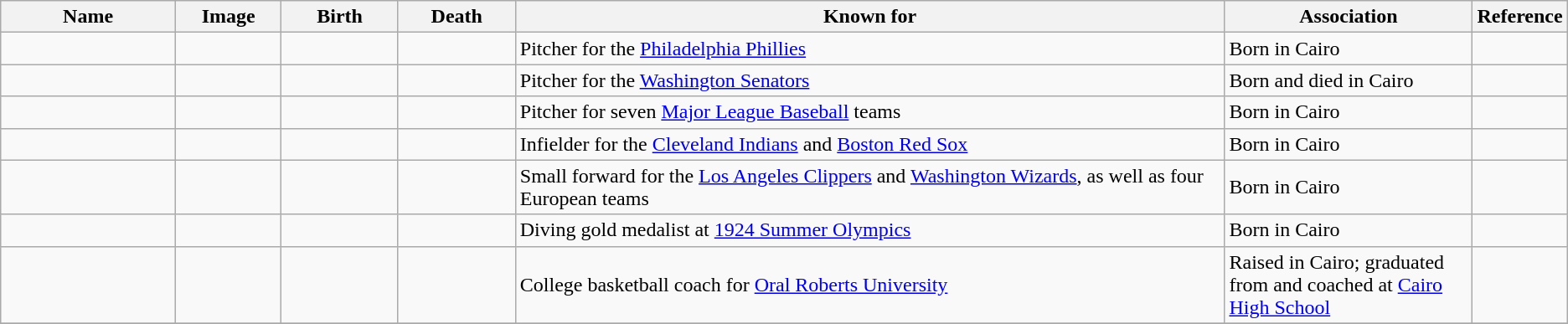<table class="wikitable sortable">
<tr>
<th scope="col" width="140">Name</th>
<th scope="col" width="80" class="unsortable">Image</th>
<th scope="col" width="90">Birth</th>
<th scope="col" width="90">Death</th>
<th scope="col" width="600" class="unsortable">Known for</th>
<th scope="col" width="200" class="unsortable">Association</th>
<th scope="col" width="30" class="unsortable">Reference</th>
</tr>
<tr>
<td></td>
<td></td>
<td align=right></td>
<td align=right></td>
<td>Pitcher for the <a href='#'>Philadelphia Phillies</a></td>
<td>Born in Cairo</td>
<td align="center"></td>
</tr>
<tr>
<td></td>
<td></td>
<td align=right></td>
<td align=right></td>
<td>Pitcher for the <a href='#'>Washington Senators</a></td>
<td>Born and died in Cairo</td>
<td align="center"></td>
</tr>
<tr>
<td></td>
<td></td>
<td align=right></td>
<td align=right></td>
<td>Pitcher for seven <a href='#'>Major League Baseball</a> teams</td>
<td>Born in Cairo</td>
<td align="center"></td>
</tr>
<tr>
<td></td>
<td></td>
<td align=right></td>
<td align=right></td>
<td>Infielder for the <a href='#'>Cleveland Indians</a> and <a href='#'>Boston Red Sox</a></td>
<td>Born in Cairo</td>
<td align="center"></td>
</tr>
<tr>
<td></td>
<td></td>
<td align=right></td>
<td align=right></td>
<td>Small forward for the <a href='#'>Los Angeles Clippers</a> and <a href='#'>Washington Wizards</a>, as well as four European teams</td>
<td>Born in Cairo</td>
<td align="center"></td>
</tr>
<tr>
<td></td>
<td></td>
<td align=right></td>
<td align=right></td>
<td>Diving gold medalist at <a href='#'>1924 Summer Olympics</a></td>
<td>Born in Cairo</td>
<td align="center"></td>
</tr>
<tr>
<td></td>
<td></td>
<td align=right></td>
<td align=right></td>
<td>College basketball coach for <a href='#'>Oral Roberts University</a></td>
<td>Raised in Cairo; graduated from and coached at <a href='#'>Cairo High School</a></td>
<td align="center"></td>
</tr>
<tr>
</tr>
</table>
